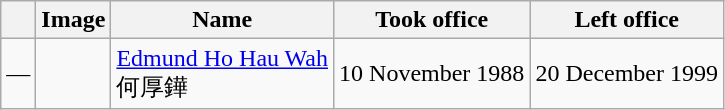<table class="wikitable sortable">
<tr>
<th></th>
<th>Image</th>
<th>Name</th>
<th>Took office</th>
<th>Left office</th>
</tr>
<tr>
<td>—</td>
<td></td>
<td><a href='#'>Edmund Ho Hau Wah</a><br>何厚鏵</td>
<td>10 November 1988</td>
<td>20 December 1999</td>
</tr>
</table>
